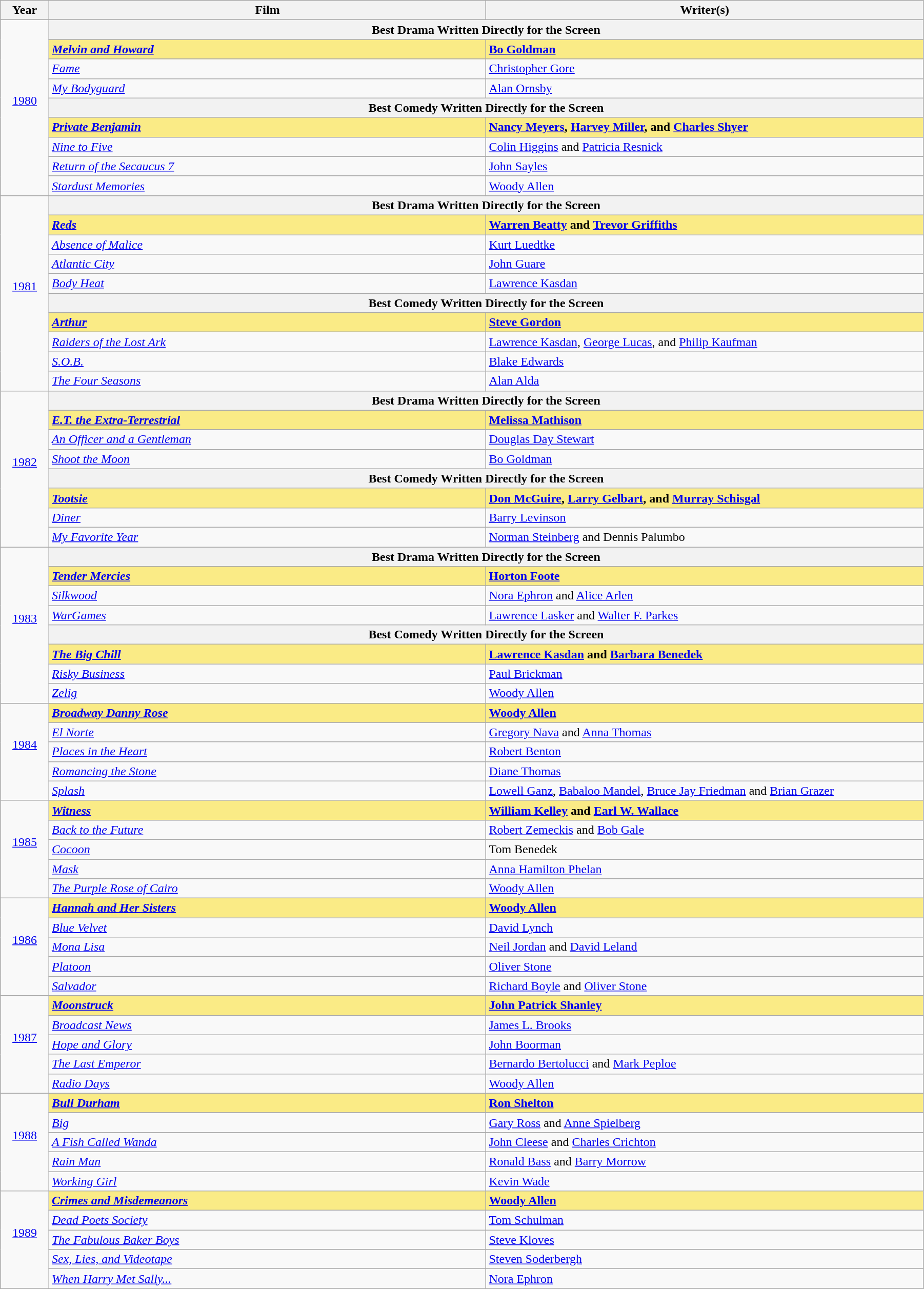<table class="wikitable" width="95%" cellpadding="5">
<tr>
<th width="5%">Year</th>
<th width="45%">Film</th>
<th width="45%">Writer(s)</th>
</tr>
<tr>
<td rowspan="9" style="text-align:center;"><a href='#'>1980</a><br><br></td>
<th colspan="2">Best Drama Written Directly for the Screen</th>
</tr>
<tr>
<td style="background:#FAEB86"><strong><em><a href='#'>Melvin and Howard</a></em></strong></td>
<td style="background:#FAEB86"><strong><a href='#'>Bo Goldman</a></strong></td>
</tr>
<tr>
<td><em><a href='#'>Fame</a></em></td>
<td><a href='#'>Christopher Gore</a></td>
</tr>
<tr>
<td><em><a href='#'>My Bodyguard</a></em></td>
<td><a href='#'>Alan Ornsby</a></td>
</tr>
<tr>
<th colspan="2">Best Comedy Written Directly for the Screen</th>
</tr>
<tr>
<td style="background:#FAEB86"><strong><em><a href='#'>Private Benjamin</a></em></strong></td>
<td style="background:#FAEB86"><strong><a href='#'>Nancy Meyers</a>, <a href='#'>Harvey Miller</a>, and <a href='#'>Charles Shyer</a></strong></td>
</tr>
<tr>
<td><em><a href='#'>Nine to Five</a></em></td>
<td><a href='#'>Colin Higgins</a> and <a href='#'>Patricia Resnick</a></td>
</tr>
<tr>
<td><em><a href='#'>Return of the Secaucus 7</a></em></td>
<td><a href='#'>John Sayles</a></td>
</tr>
<tr>
<td><em><a href='#'>Stardust Memories</a></em></td>
<td><a href='#'>Woody Allen</a></td>
</tr>
<tr>
<td rowspan="10" style="text-align:center;"><a href='#'>1981</a><br><br></td>
<th colspan="2">Best Drama Written Directly for the Screen</th>
</tr>
<tr>
<td style="background:#FAEB86"><strong><em><a href='#'>Reds</a></em></strong></td>
<td style="background:#FAEB86"><strong><a href='#'>Warren Beatty</a> and <a href='#'>Trevor Griffiths</a></strong></td>
</tr>
<tr>
<td><em><a href='#'>Absence of Malice</a></em></td>
<td><a href='#'>Kurt Luedtke</a></td>
</tr>
<tr>
<td><em><a href='#'>Atlantic City</a></em></td>
<td><a href='#'>John Guare</a></td>
</tr>
<tr>
<td><em><a href='#'>Body Heat</a></em></td>
<td><a href='#'>Lawrence Kasdan</a></td>
</tr>
<tr>
<th colspan="2">Best Comedy Written Directly for the Screen</th>
</tr>
<tr>
<td style="background:#FAEB86"><strong><em><a href='#'>Arthur</a></em></strong></td>
<td style="background:#FAEB86"><strong><a href='#'>Steve Gordon</a></strong></td>
</tr>
<tr>
<td><em><a href='#'>Raiders of the Lost Ark</a></em></td>
<td><a href='#'>Lawrence Kasdan</a>, <a href='#'>George Lucas</a>, and <a href='#'>Philip Kaufman</a></td>
</tr>
<tr>
<td><em><a href='#'>S.O.B.</a></em></td>
<td><a href='#'>Blake Edwards</a></td>
</tr>
<tr>
<td><em><a href='#'>The Four Seasons</a></em></td>
<td><a href='#'>Alan Alda</a></td>
</tr>
<tr>
<td rowspan="8" style="text-align:center;"><a href='#'>1982</a><br><br></td>
<th colspan="2">Best Drama Written Directly for the Screen</th>
</tr>
<tr>
<td style="background:#FAEB86"><strong><em><a href='#'>E.T. the Extra-Terrestrial</a></em></strong></td>
<td style="background:#FAEB86"><strong> <a href='#'>Melissa Mathison</a></strong></td>
</tr>
<tr>
<td><em><a href='#'>An Officer and a Gentleman</a></em></td>
<td><a href='#'>Douglas Day Stewart</a></td>
</tr>
<tr>
<td><em><a href='#'>Shoot the Moon</a></em></td>
<td><a href='#'>Bo Goldman</a></td>
</tr>
<tr>
<th colspan="2">Best Comedy Written Directly for the Screen</th>
</tr>
<tr>
<td style="background:#FAEB86"><strong><em><a href='#'>Tootsie</a></em></strong></td>
<td style="background:#FAEB86"><strong><a href='#'>Don McGuire</a>, <a href='#'>Larry Gelbart</a>, and <a href='#'>Murray Schisgal</a></strong></td>
</tr>
<tr>
<td><em><a href='#'>Diner</a></em></td>
<td><a href='#'>Barry Levinson</a></td>
</tr>
<tr>
<td><em><a href='#'>My Favorite Year</a></em></td>
<td><a href='#'>Norman Steinberg</a> and Dennis Palumbo</td>
</tr>
<tr>
<td rowspan="8" style="text-align:center;"><a href='#'>1983</a><br><br></td>
<th colspan="2">Best Drama Written Directly for the Screen</th>
</tr>
<tr>
<td style="background:#FAEB86"><strong><em><a href='#'>Tender Mercies</a></em></strong></td>
<td style="background:#FAEB86"><strong> <a href='#'>Horton Foote</a></strong></td>
</tr>
<tr>
<td><em><a href='#'>Silkwood</a></em></td>
<td><a href='#'>Nora Ephron</a> and <a href='#'>Alice Arlen</a></td>
</tr>
<tr>
<td><em><a href='#'>WarGames</a></em></td>
<td><a href='#'>Lawrence Lasker</a> and <a href='#'>Walter F. Parkes</a></td>
</tr>
<tr>
<th colspan="2">Best Comedy Written Directly for the Screen</th>
</tr>
<tr>
<td style="background:#FAEB86"><strong><em><a href='#'>The Big Chill</a></em></strong></td>
<td style="background:#FAEB86"><strong> <a href='#'>Lawrence Kasdan</a> and <a href='#'>Barbara Benedek</a></strong></td>
</tr>
<tr>
<td><em><a href='#'>Risky Business</a></em></td>
<td><a href='#'>Paul Brickman</a></td>
</tr>
<tr>
<td><em><a href='#'>Zelig</a></em></td>
<td><a href='#'>Woody Allen</a></td>
</tr>
<tr>
<td rowspan="5" style="text-align:center;"><a href='#'>1984</a><br><br></td>
<td style="background:#FAEB86"><strong><em><a href='#'>Broadway Danny Rose</a></em></strong></td>
<td style="background:#FAEB86"><strong><a href='#'>Woody Allen</a></strong></td>
</tr>
<tr>
<td><em><a href='#'>El Norte</a></em></td>
<td><a href='#'>Gregory Nava</a> and <a href='#'>Anna Thomas</a></td>
</tr>
<tr>
<td><em><a href='#'>Places in the Heart</a></em></td>
<td><a href='#'>Robert Benton</a></td>
</tr>
<tr>
<td><em><a href='#'>Romancing the Stone</a></em></td>
<td><a href='#'>Diane Thomas</a></td>
</tr>
<tr>
<td><em><a href='#'>Splash</a></em></td>
<td><a href='#'>Lowell Ganz</a>, <a href='#'>Babaloo Mandel</a>, <a href='#'>Bruce Jay Friedman</a> and <a href='#'>Brian Grazer</a></td>
</tr>
<tr>
<td rowspan="5" style="text-align:center;"><a href='#'>1985</a><br><br></td>
<td style="background:#FAEB86"><strong><em><a href='#'>Witness</a></em></strong></td>
<td style="background:#FAEB86"><strong><a href='#'>William Kelley</a> and <a href='#'>Earl W. Wallace</a></strong></td>
</tr>
<tr>
<td><em><a href='#'>Back to the Future</a></em></td>
<td><a href='#'>Robert Zemeckis</a> and <a href='#'>Bob Gale</a></td>
</tr>
<tr>
<td><em><a href='#'>Cocoon</a></em></td>
<td>Tom Benedek</td>
</tr>
<tr>
<td><em><a href='#'>Mask</a></em></td>
<td><a href='#'>Anna Hamilton Phelan</a></td>
</tr>
<tr>
<td><em><a href='#'>The Purple Rose of Cairo</a></em></td>
<td><a href='#'>Woody Allen</a></td>
</tr>
<tr>
<td rowspan="5" style="text-align:center;"><a href='#'>1986</a><br><br></td>
<td style="background:#FAEB86"><strong><em><a href='#'>Hannah and Her Sisters</a></em></strong></td>
<td style="background:#FAEB86"><strong><a href='#'>Woody Allen</a></strong></td>
</tr>
<tr>
<td><em><a href='#'>Blue Velvet</a></em></td>
<td><a href='#'>David Lynch</a></td>
</tr>
<tr>
<td><em><a href='#'>Mona Lisa</a></em></td>
<td><a href='#'>Neil Jordan</a> and <a href='#'>David Leland</a></td>
</tr>
<tr>
<td><em><a href='#'>Platoon</a></em></td>
<td><a href='#'>Oliver Stone</a></td>
</tr>
<tr>
<td><em><a href='#'>Salvador</a></em></td>
<td><a href='#'>Richard Boyle</a> and <a href='#'>Oliver Stone</a></td>
</tr>
<tr>
<td rowspan="5" style="text-align:center;"><a href='#'>1987</a><br><br></td>
<td style="background:#FAEB86"><strong><em><a href='#'>Moonstruck</a></em></strong></td>
<td style="background:#FAEB86"><strong><a href='#'>John Patrick Shanley</a></strong></td>
</tr>
<tr>
<td><em><a href='#'>Broadcast News</a></em></td>
<td><a href='#'>James L. Brooks</a></td>
</tr>
<tr>
<td><em><a href='#'>Hope and Glory</a></em></td>
<td><a href='#'>John Boorman</a></td>
</tr>
<tr>
<td><em><a href='#'>The Last Emperor</a></em></td>
<td><a href='#'>Bernardo Bertolucci</a> and <a href='#'>Mark Peploe</a></td>
</tr>
<tr>
<td><em><a href='#'>Radio Days</a></em></td>
<td><a href='#'>Woody Allen</a></td>
</tr>
<tr>
<td rowspan="5" style="text-align:center;"><a href='#'>1988</a><br><br></td>
<td style="background:#FAEB86"><strong><em><a href='#'>Bull Durham</a></em></strong></td>
<td style="background:#FAEB86"><strong><a href='#'>Ron Shelton</a></strong></td>
</tr>
<tr>
<td><em><a href='#'>Big</a></em></td>
<td><a href='#'>Gary Ross</a> and <a href='#'>Anne Spielberg</a></td>
</tr>
<tr>
<td><em><a href='#'>A Fish Called Wanda</a></em></td>
<td><a href='#'>John Cleese</a> and <a href='#'>Charles Crichton</a></td>
</tr>
<tr>
<td><em><a href='#'>Rain Man</a></em></td>
<td><a href='#'>Ronald Bass</a> and <a href='#'>Barry Morrow</a></td>
</tr>
<tr>
<td><em><a href='#'>Working Girl</a></em></td>
<td><a href='#'>Kevin Wade</a></td>
</tr>
<tr>
<td rowspan="5" style="text-align:center;"><a href='#'>1989</a><br><br></td>
<td style="background:#FAEB86"><strong><em><a href='#'>Crimes and Misdemeanors</a></em></strong></td>
<td style="background:#FAEB86"><strong><a href='#'>Woody Allen</a></strong></td>
</tr>
<tr>
<td><em><a href='#'>Dead Poets Society</a></em></td>
<td><a href='#'>Tom Schulman</a></td>
</tr>
<tr>
<td><em><a href='#'>The Fabulous Baker Boys</a></em></td>
<td><a href='#'>Steve Kloves</a></td>
</tr>
<tr>
<td><em><a href='#'>Sex, Lies, and Videotape</a></em></td>
<td><a href='#'>Steven Soderbergh</a></td>
</tr>
<tr>
<td><em><a href='#'>When Harry Met Sally...</a></em></td>
<td><a href='#'>Nora Ephron</a></td>
</tr>
</table>
